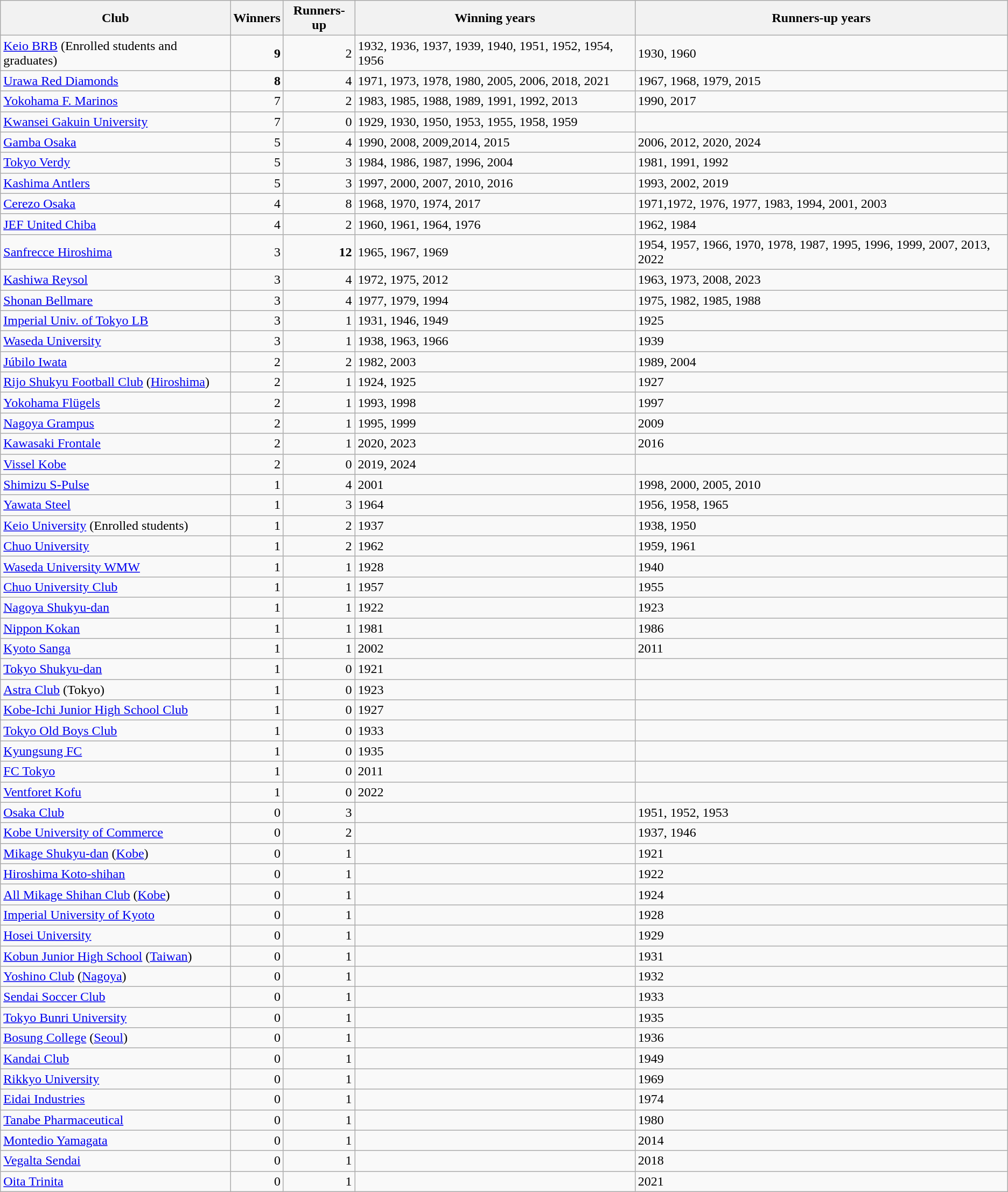<table class="wikitable sortable">
<tr>
<th>Club</th>
<th>Winners</th>
<th>Runners-up</th>
<th>Winning years</th>
<th>Runners-up years</th>
</tr>
<tr>
<td><a href='#'>Keio BRB</a> (Enrolled students and graduates)</td>
<td align=right><strong>9</strong></td>
<td align=right>2</td>
<td>1932, 1936, 1937, 1939, 1940, 1951, 1952, 1954, 1956</td>
<td>1930, 1960</td>
</tr>
<tr>
<td><a href='#'>Urawa Red Diamonds</a></td>
<td align=right><strong>8</strong></td>
<td align=right>4</td>
<td>1971, 1973, 1978, 1980, 2005, 2006, 2018, 2021</td>
<td>1967, 1968, 1979, 2015</td>
</tr>
<tr>
<td><a href='#'>Yokohama F. Marinos</a></td>
<td align=right>7</td>
<td align=right>2</td>
<td>1983, 1985, 1988, 1989, 1991, 1992, 2013</td>
<td>1990, 2017</td>
</tr>
<tr>
<td><a href='#'>Kwansei Gakuin University</a></td>
<td align=right>7</td>
<td align=right>0</td>
<td>1929, 1930, 1950, 1953, 1955, 1958, 1959</td>
<td></td>
</tr>
<tr>
<td><a href='#'>Gamba Osaka</a></td>
<td align=right>5</td>
<td align=right>4</td>
<td>1990, 2008, 2009,2014, 2015</td>
<td>2006, 2012, 2020, 2024</td>
</tr>
<tr>
<td><a href='#'>Tokyo Verdy</a></td>
<td align=right>5</td>
<td align=right>3</td>
<td>1984, 1986, 1987, 1996, 2004</td>
<td>1981, 1991, 1992</td>
</tr>
<tr>
<td><a href='#'>Kashima Antlers</a></td>
<td align=right>5</td>
<td align=right>3</td>
<td>1997, 2000, 2007, 2010, 2016</td>
<td>1993, 2002, 2019</td>
</tr>
<tr>
<td><a href='#'>Cerezo Osaka</a></td>
<td align=right>4</td>
<td align=right>8</td>
<td>1968, 1970, 1974, 2017</td>
<td>1971,1972, 1976, 1977, 1983, 1994, 2001, 2003</td>
</tr>
<tr>
<td><a href='#'>JEF United Chiba</a></td>
<td align=right>4</td>
<td align=right>2</td>
<td>1960, 1961, 1964, 1976</td>
<td>1962, 1984</td>
</tr>
<tr>
<td><a href='#'>Sanfrecce Hiroshima</a></td>
<td align=right>3</td>
<td align=right><strong>12</strong></td>
<td>1965, 1967, 1969</td>
<td>1954, 1957, 1966, 1970, 1978, 1987, 1995, 1996, 1999, 2007, 2013, 2022</td>
</tr>
<tr>
<td><a href='#'>Kashiwa Reysol</a></td>
<td align=right>3</td>
<td align=right>4</td>
<td>1972, 1975, 2012</td>
<td>1963, 1973, 2008, 2023</td>
</tr>
<tr>
<td><a href='#'>Shonan Bellmare</a></td>
<td align=right>3</td>
<td align=right>4</td>
<td>1977, 1979, 1994</td>
<td>1975, 1982, 1985, 1988</td>
</tr>
<tr>
<td><a href='#'>Imperial Univ. of Tokyo LB</a></td>
<td align=right>3</td>
<td align=right>1</td>
<td>1931, 1946, 1949</td>
<td>1925</td>
</tr>
<tr>
<td><a href='#'>Waseda University</a></td>
<td align=right>3</td>
<td align=right>1</td>
<td>1938, 1963, 1966</td>
<td>1939</td>
</tr>
<tr>
<td><a href='#'>Júbilo Iwata</a></td>
<td align=right>2</td>
<td align=right>2</td>
<td>1982, 2003</td>
<td>1989, 2004</td>
</tr>
<tr>
<td><a href='#'>Rijo Shukyu Football Club</a> (<a href='#'>Hiroshima</a>)</td>
<td align=right>2</td>
<td align=right>1</td>
<td>1924, 1925</td>
<td>1927</td>
</tr>
<tr>
<td><a href='#'>Yokohama Flügels</a></td>
<td align=right>2</td>
<td align=right>1</td>
<td>1993, 1998</td>
<td>1997</td>
</tr>
<tr>
<td><a href='#'>Nagoya Grampus</a></td>
<td align=right>2</td>
<td align=right>1</td>
<td>1995, 1999</td>
<td>2009</td>
</tr>
<tr>
<td><a href='#'>Kawasaki Frontale</a></td>
<td align="right">2</td>
<td align="right">1</td>
<td>2020, 2023</td>
<td>2016</td>
</tr>
<tr>
<td><a href='#'>Vissel Kobe</a></td>
<td align=right>2</td>
<td align=right>0</td>
<td>2019, 2024</td>
<td></td>
</tr>
<tr>
<td><a href='#'>Shimizu S-Pulse</a></td>
<td align=right>1</td>
<td align=right>4</td>
<td>2001</td>
<td>1998, 2000, 2005, 2010</td>
</tr>
<tr>
<td><a href='#'>Yawata Steel</a></td>
<td align=right>1</td>
<td align=right>3</td>
<td>1964</td>
<td>1956, 1958, 1965</td>
</tr>
<tr>
<td><a href='#'>Keio University</a> (Enrolled students)</td>
<td align=right>1</td>
<td align=right>2</td>
<td>1937</td>
<td>1938, 1950</td>
</tr>
<tr>
<td><a href='#'>Chuo University</a></td>
<td align=right>1</td>
<td align=right>2</td>
<td>1962</td>
<td>1959, 1961</td>
</tr>
<tr>
<td><a href='#'>Waseda University WMW</a></td>
<td align=right>1</td>
<td align=right>1</td>
<td>1928</td>
<td>1940</td>
</tr>
<tr>
<td><a href='#'>Chuo University Club</a></td>
<td align=right>1</td>
<td align=right>1</td>
<td>1957</td>
<td>1955</td>
</tr>
<tr>
<td><a href='#'>Nagoya Shukyu-dan</a></td>
<td align="right">1</td>
<td align=right>1</td>
<td>1922</td>
<td>1923</td>
</tr>
<tr>
<td><a href='#'>Nippon Kokan</a></td>
<td align=right>1</td>
<td align=right>1</td>
<td>1981</td>
<td>1986</td>
</tr>
<tr>
<td><a href='#'>Kyoto Sanga</a></td>
<td align=right>1</td>
<td align=right>1</td>
<td>2002</td>
<td>2011</td>
</tr>
<tr>
<td><a href='#'>Tokyo Shukyu-dan</a></td>
<td align=right>1</td>
<td align=right>0</td>
<td>1921</td>
<td></td>
</tr>
<tr>
<td><a href='#'>Astra Club</a> (Tokyo)</td>
<td align=right>1</td>
<td align=right>0</td>
<td>1923</td>
<td></td>
</tr>
<tr>
<td><a href='#'>Kobe-Ichi Junior High School Club</a></td>
<td align="right">1</td>
<td align=right>0</td>
<td>1927</td>
<td></td>
</tr>
<tr>
<td><a href='#'>Tokyo Old Boys Club</a></td>
<td align="right">1</td>
<td align=right>0</td>
<td>1933</td>
<td></td>
</tr>
<tr>
<td><a href='#'>Kyungsung FC</a></td>
<td align=right>1</td>
<td align=right>0</td>
<td>1935</td>
<td></td>
</tr>
<tr>
<td><a href='#'>FC Tokyo</a></td>
<td align=right>1</td>
<td align=right>0</td>
<td>2011</td>
<td></td>
</tr>
<tr>
<td><a href='#'>Ventforet Kofu</a></td>
<td align=right>1</td>
<td align=right>0</td>
<td>2022</td>
<td></td>
</tr>
<tr>
<td><a href='#'>Osaka Club</a></td>
<td align="right">0</td>
<td align=right>3</td>
<td></td>
<td>1951, 1952, 1953</td>
</tr>
<tr>
<td><a href='#'>Kobe University of Commerce</a></td>
<td align=right>0</td>
<td align=right>2</td>
<td></td>
<td>1937, 1946</td>
</tr>
<tr>
<td><a href='#'>Mikage Shukyu-dan</a> (<a href='#'>Kobe</a>)</td>
<td align="right">0</td>
<td align=right>1</td>
<td></td>
<td>1921</td>
</tr>
<tr>
<td><a href='#'>Hiroshima Koto-shihan</a></td>
<td align=right>0</td>
<td align=right>1</td>
<td></td>
<td>1922</td>
</tr>
<tr>
<td><a href='#'>All Mikage Shihan Club</a> (<a href='#'>Kobe</a>)</td>
<td align=right>0</td>
<td align=right>1</td>
<td></td>
<td>1924</td>
</tr>
<tr>
<td><a href='#'>Imperial University of Kyoto</a></td>
<td align=right>0</td>
<td align=right>1</td>
<td></td>
<td>1928</td>
</tr>
<tr>
<td><a href='#'>Hosei University</a></td>
<td align=right>0</td>
<td align=right>1</td>
<td></td>
<td>1929</td>
</tr>
<tr>
<td><a href='#'>Kobun Junior High School</a> (<a href='#'>Taiwan</a>)</td>
<td align="right">0</td>
<td align=right>1</td>
<td></td>
<td>1931</td>
</tr>
<tr>
<td><a href='#'>Yoshino Club</a> (<a href='#'>Nagoya</a>)</td>
<td align="right">0</td>
<td align=right>1</td>
<td></td>
<td>1932</td>
</tr>
<tr>
<td><a href='#'>Sendai Soccer Club</a></td>
<td align="right">0</td>
<td align=right>1</td>
<td></td>
<td>1933</td>
</tr>
<tr>
<td><a href='#'>Tokyo Bunri University</a></td>
<td align=right>0</td>
<td align=right>1</td>
<td></td>
<td>1935</td>
</tr>
<tr>
<td><a href='#'>Bosung College</a> (<a href='#'>Seoul</a>)</td>
<td align=right>0</td>
<td align=right>1</td>
<td></td>
<td>1936</td>
</tr>
<tr>
<td><a href='#'>Kandai Club</a></td>
<td align=right>0</td>
<td align=right>1</td>
<td></td>
<td>1949</td>
</tr>
<tr>
<td><a href='#'>Rikkyo University</a></td>
<td align=right>0</td>
<td align=right>1</td>
<td></td>
<td>1969</td>
</tr>
<tr>
<td><a href='#'>Eidai Industries</a></td>
<td align=right>0</td>
<td align=right>1</td>
<td></td>
<td>1974</td>
</tr>
<tr>
<td><a href='#'>Tanabe Pharmaceutical</a></td>
<td align=right>0</td>
<td align=right>1</td>
<td></td>
<td>1980</td>
</tr>
<tr>
<td><a href='#'>Montedio Yamagata</a></td>
<td align=right>0</td>
<td align=right>1</td>
<td></td>
<td>2014</td>
</tr>
<tr>
<td><a href='#'>Vegalta Sendai</a></td>
<td align=right>0</td>
<td align=right>1</td>
<td></td>
<td>2018</td>
</tr>
<tr>
<td><a href='#'>Oita Trinita</a></td>
<td align=right>0</td>
<td align=right>1</td>
<td></td>
<td>2021</td>
</tr>
</table>
